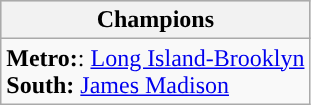<table class="wikitable">
<tr bgcolor="#CCCCCC">
<th>Champions</th>
</tr>
<tr>
<td><strong>Metro:</strong>: <a href='#'>Long Island-Brooklyn</a><br><strong>South:</strong> <a href='#'>James Madison</a></td>
</tr>
</table>
